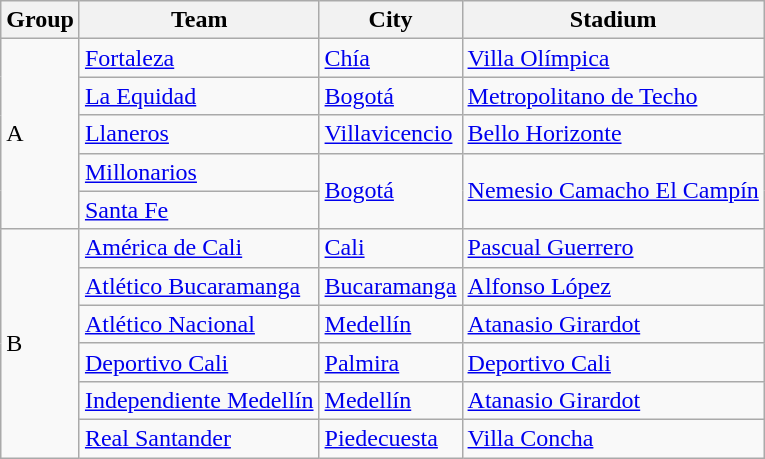<table class="wikitable sortable">
<tr>
<th>Group</th>
<th>Team</th>
<th>City</th>
<th>Stadium</th>
</tr>
<tr>
<td rowspan="5">A</td>
<td><a href='#'>Fortaleza</a></td>
<td><a href='#'>Chía</a></td>
<td><a href='#'>Villa Olímpica</a></td>
</tr>
<tr>
<td><a href='#'>La Equidad</a></td>
<td><a href='#'>Bogotá</a></td>
<td><a href='#'>Metropolitano de Techo</a></td>
</tr>
<tr>
<td><a href='#'>Llaneros</a></td>
<td><a href='#'>Villavicencio</a></td>
<td><a href='#'>Bello Horizonte</a></td>
</tr>
<tr>
<td><a href='#'>Millonarios</a></td>
<td rowspan="2"><a href='#'>Bogotá</a></td>
<td rowspan="2"><a href='#'>Nemesio Camacho El Campín</a></td>
</tr>
<tr>
<td><a href='#'>Santa Fe</a></td>
</tr>
<tr>
<td rowspan="6">B</td>
<td><a href='#'>América de Cali</a></td>
<td><a href='#'>Cali</a></td>
<td><a href='#'>Pascual Guerrero</a></td>
</tr>
<tr>
<td><a href='#'>Atlético Bucaramanga</a></td>
<td><a href='#'>Bucaramanga</a></td>
<td><a href='#'>Alfonso López</a></td>
</tr>
<tr>
<td><a href='#'>Atlético Nacional</a></td>
<td><a href='#'>Medellín</a></td>
<td><a href='#'>Atanasio Girardot</a></td>
</tr>
<tr>
<td><a href='#'>Deportivo Cali</a></td>
<td><a href='#'>Palmira</a></td>
<td><a href='#'>Deportivo Cali</a></td>
</tr>
<tr>
<td><a href='#'>Independiente Medellín</a></td>
<td><a href='#'>Medellín</a></td>
<td><a href='#'>Atanasio Girardot</a></td>
</tr>
<tr>
<td><a href='#'>Real Santander</a></td>
<td><a href='#'>Piedecuesta</a></td>
<td><a href='#'>Villa Concha</a></td>
</tr>
</table>
